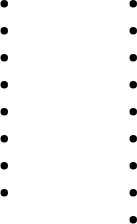<table>
<tr>
<td style="vertical-align:top; width:25%;"><br><ul><li></li><li></li><li></li><li></li><li></li><li></li><li></li><li></li></ul></td>
<td style="vertical-align:top; width:25%;"><br><ul><li></li><li></li><li></li><li></li><li></li><li></li><li></li><li></li><li></li></ul></td>
</tr>
</table>
